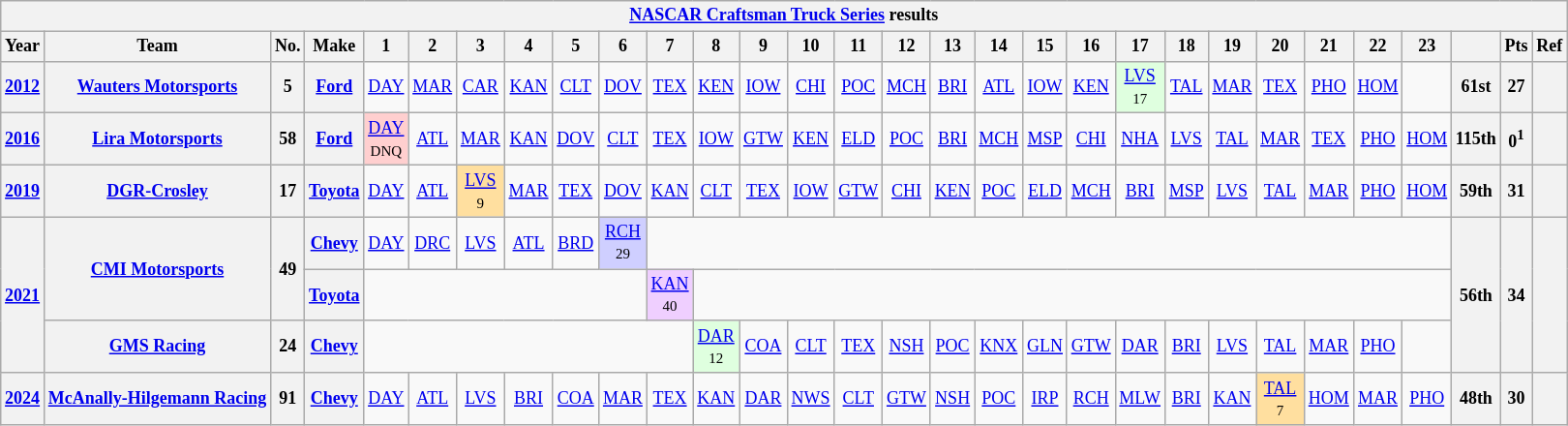<table class="wikitable" style="text-align:center; font-size:75%">
<tr>
<th colspan=30><a href='#'>NASCAR Craftsman Truck Series</a> results</th>
</tr>
<tr>
<th>Year</th>
<th>Team</th>
<th>No.</th>
<th>Make</th>
<th>1</th>
<th>2</th>
<th>3</th>
<th>4</th>
<th>5</th>
<th>6</th>
<th>7</th>
<th>8</th>
<th>9</th>
<th>10</th>
<th>11</th>
<th>12</th>
<th>13</th>
<th>14</th>
<th>15</th>
<th>16</th>
<th>17</th>
<th>18</th>
<th>19</th>
<th>20</th>
<th>21</th>
<th>22</th>
<th>23</th>
<th></th>
<th>Pts</th>
<th>Ref</th>
</tr>
<tr>
<th><a href='#'>2012</a></th>
<th><a href='#'>Wauters Motorsports</a></th>
<th>5</th>
<th><a href='#'>Ford</a></th>
<td><a href='#'>DAY</a></td>
<td><a href='#'>MAR</a></td>
<td><a href='#'>CAR</a></td>
<td><a href='#'>KAN</a></td>
<td><a href='#'>CLT</a></td>
<td><a href='#'>DOV</a></td>
<td><a href='#'>TEX</a></td>
<td><a href='#'>KEN</a></td>
<td><a href='#'>IOW</a></td>
<td><a href='#'>CHI</a></td>
<td><a href='#'>POC</a></td>
<td><a href='#'>MCH</a></td>
<td><a href='#'>BRI</a></td>
<td><a href='#'>ATL</a></td>
<td><a href='#'>IOW</a></td>
<td><a href='#'>KEN</a></td>
<td style="background:#DFFFDF;"><a href='#'>LVS</a><br><small>17</small></td>
<td><a href='#'>TAL</a></td>
<td><a href='#'>MAR</a></td>
<td><a href='#'>TEX</a></td>
<td><a href='#'>PHO</a></td>
<td><a href='#'>HOM</a></td>
<td colspan=1></td>
<th>61st</th>
<th>27</th>
<th></th>
</tr>
<tr>
<th><a href='#'>2016</a></th>
<th><a href='#'>Lira Motorsports</a></th>
<th>58</th>
<th><a href='#'>Ford</a></th>
<td style="background:#FFCFCF;"><a href='#'>DAY</a><br><small>DNQ</small></td>
<td><a href='#'>ATL</a></td>
<td><a href='#'>MAR</a></td>
<td><a href='#'>KAN</a></td>
<td><a href='#'>DOV</a></td>
<td><a href='#'>CLT</a></td>
<td><a href='#'>TEX</a></td>
<td><a href='#'>IOW</a></td>
<td><a href='#'>GTW</a></td>
<td><a href='#'>KEN</a></td>
<td><a href='#'>ELD</a></td>
<td><a href='#'>POC</a></td>
<td><a href='#'>BRI</a></td>
<td><a href='#'>MCH</a></td>
<td><a href='#'>MSP</a></td>
<td><a href='#'>CHI</a></td>
<td><a href='#'>NHA</a></td>
<td><a href='#'>LVS</a></td>
<td><a href='#'>TAL</a></td>
<td><a href='#'>MAR</a></td>
<td><a href='#'>TEX</a></td>
<td><a href='#'>PHO</a></td>
<td><a href='#'>HOM</a></td>
<th>115th</th>
<th>0<sup>1</sup></th>
<th></th>
</tr>
<tr>
<th><a href='#'>2019</a></th>
<th><a href='#'>DGR-Crosley</a></th>
<th>17</th>
<th><a href='#'>Toyota</a></th>
<td><a href='#'>DAY</a></td>
<td><a href='#'>ATL</a></td>
<td style="background:#FFDF9F;"><a href='#'>LVS</a><br><small>9</small></td>
<td><a href='#'>MAR</a></td>
<td><a href='#'>TEX</a></td>
<td><a href='#'>DOV</a></td>
<td><a href='#'>KAN</a></td>
<td><a href='#'>CLT</a></td>
<td><a href='#'>TEX</a></td>
<td><a href='#'>IOW</a></td>
<td><a href='#'>GTW</a></td>
<td><a href='#'>CHI</a></td>
<td><a href='#'>KEN</a></td>
<td><a href='#'>POC</a></td>
<td><a href='#'>ELD</a></td>
<td><a href='#'>MCH</a></td>
<td><a href='#'>BRI</a></td>
<td><a href='#'>MSP</a></td>
<td><a href='#'>LVS</a></td>
<td><a href='#'>TAL</a></td>
<td><a href='#'>MAR</a></td>
<td><a href='#'>PHO</a></td>
<td><a href='#'>HOM</a></td>
<th>59th</th>
<th>31</th>
<th></th>
</tr>
<tr>
<th rowspan=3><a href='#'>2021</a></th>
<th rowspan=2><a href='#'>CMI Motorsports</a></th>
<th rowspan=2>49</th>
<th><a href='#'>Chevy</a></th>
<td><a href='#'>DAY</a></td>
<td><a href='#'>DRC</a></td>
<td><a href='#'>LVS</a></td>
<td><a href='#'>ATL</a></td>
<td><a href='#'>BRD</a></td>
<td style="background:#CFCFFF;"><a href='#'>RCH</a><br><small>29</small></td>
<td colspan=17></td>
<th rowspan=3>56th</th>
<th rowspan=3>34</th>
<th rowspan=3></th>
</tr>
<tr>
<th><a href='#'>Toyota</a></th>
<td colspan=6></td>
<td style="background:#EFCFFF;"><a href='#'>KAN</a><br><small>40</small></td>
<td colspan=16></td>
</tr>
<tr>
<th><a href='#'>GMS Racing</a></th>
<th>24</th>
<th><a href='#'>Chevy</a></th>
<td colspan=7></td>
<td style="background:#DFFFDF;"><a href='#'>DAR</a><br><small>12</small></td>
<td><a href='#'>COA</a></td>
<td><a href='#'>CLT</a></td>
<td><a href='#'>TEX</a></td>
<td><a href='#'>NSH</a></td>
<td><a href='#'>POC</a></td>
<td><a href='#'>KNX</a></td>
<td><a href='#'>GLN</a></td>
<td><a href='#'>GTW</a></td>
<td><a href='#'>DAR</a></td>
<td><a href='#'>BRI</a></td>
<td><a href='#'>LVS</a></td>
<td><a href='#'>TAL</a></td>
<td><a href='#'>MAR</a></td>
<td><a href='#'>PHO</a></td>
<td></td>
</tr>
<tr>
<th><a href='#'>2024</a></th>
<th><a href='#'>McAnally-Hilgemann Racing</a></th>
<th>91</th>
<th><a href='#'>Chevy</a></th>
<td><a href='#'>DAY</a></td>
<td><a href='#'>ATL</a></td>
<td><a href='#'>LVS</a></td>
<td><a href='#'>BRI</a></td>
<td><a href='#'>COA</a></td>
<td><a href='#'>MAR</a></td>
<td><a href='#'>TEX</a></td>
<td><a href='#'>KAN</a></td>
<td><a href='#'>DAR</a></td>
<td><a href='#'>NWS</a></td>
<td><a href='#'>CLT</a></td>
<td><a href='#'>GTW</a></td>
<td><a href='#'>NSH</a></td>
<td><a href='#'>POC</a></td>
<td><a href='#'>IRP</a></td>
<td><a href='#'>RCH</a></td>
<td><a href='#'>MLW</a></td>
<td><a href='#'>BRI</a></td>
<td><a href='#'>KAN</a></td>
<td style="background:#FFDF9F;"><a href='#'>TAL</a><br><small>7</small></td>
<td><a href='#'>HOM</a></td>
<td><a href='#'>MAR</a></td>
<td><a href='#'>PHO</a></td>
<th>48th</th>
<th>30</th>
<th></th>
</tr>
</table>
